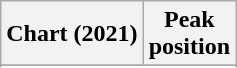<table class="wikitable sortable plainrowheaders" style="text-align:center">
<tr>
<th scope="col">Chart (2021)</th>
<th scope="col">Peak<br>position</th>
</tr>
<tr>
</tr>
<tr>
</tr>
<tr>
</tr>
<tr>
</tr>
<tr>
</tr>
<tr>
</tr>
</table>
